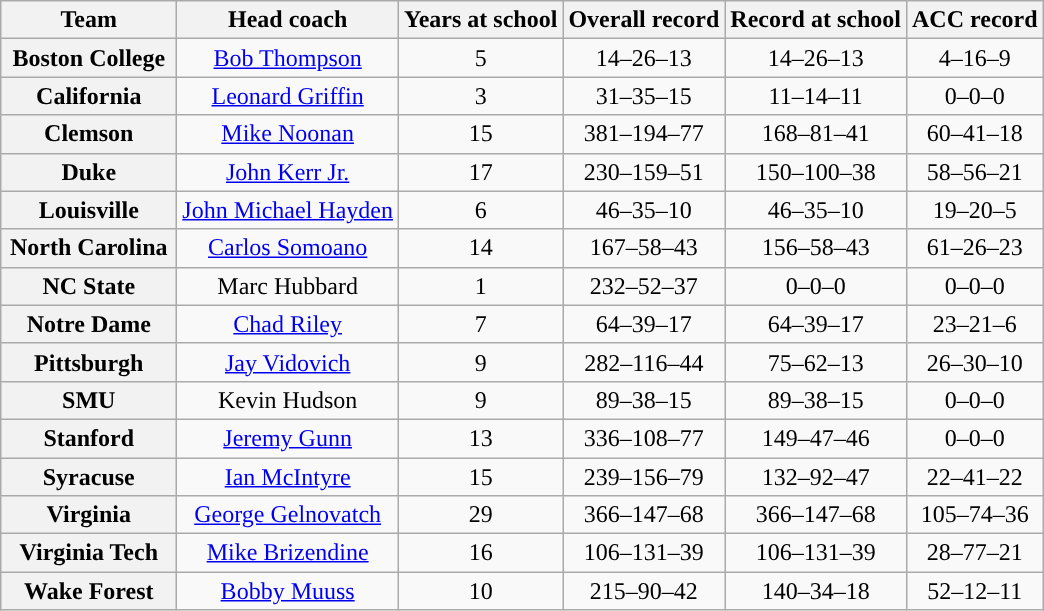<table class="wikitable sortable" style="text-align: center;">
<tr>
<th width="110">Team</th>
<th>Head coach</th>
<th>Years at school</th>
<th>Overall record</th>
<th>Record at school</th>
<th>ACC record</th>
</tr>
<tr>
<th>Boston College</th>
<td><a href='#'>Bob Thompson</a></td>
<td>5</td>
<td>14–26–13</td>
<td>14–26–13</td>
<td>4–16–9</td>
</tr>
<tr>
<th>California</th>
<td><a href='#'>Leonard Griffin</a></td>
<td>3</td>
<td>31–35–15</td>
<td>11–14–11</td>
<td>0–0–0</td>
</tr>
<tr>
<th>Clemson</th>
<td><a href='#'>Mike Noonan</a></td>
<td>15</td>
<td>381–194–77</td>
<td>168–81–41</td>
<td>60–41–18</td>
</tr>
<tr>
<th>Duke</th>
<td><a href='#'>John Kerr Jr.</a></td>
<td>17</td>
<td>230–159–51</td>
<td>150–100–38</td>
<td>58–56–21</td>
</tr>
<tr>
<th>Louisville</th>
<td><a href='#'>John Michael Hayden</a></td>
<td>6</td>
<td>46–35–10</td>
<td>46–35–10</td>
<td>19–20–5</td>
</tr>
<tr>
<th>North Carolina</th>
<td><a href='#'>Carlos Somoano</a></td>
<td>14</td>
<td>167–58–43</td>
<td>156–58–43</td>
<td>61–26–23</td>
</tr>
<tr>
<th>NC State</th>
<td>Marc Hubbard</td>
<td>1</td>
<td>232–52–37</td>
<td>0–0–0</td>
<td>0–0–0</td>
</tr>
<tr>
<th>Notre Dame</th>
<td><a href='#'>Chad Riley</a></td>
<td>7</td>
<td>64–39–17</td>
<td>64–39–17</td>
<td>23–21–6</td>
</tr>
<tr>
<th>Pittsburgh</th>
<td><a href='#'>Jay Vidovich</a></td>
<td>9</td>
<td>282–116–44</td>
<td>75–62–13</td>
<td>26–30–10</td>
</tr>
<tr>
<th>SMU</th>
<td>Kevin Hudson</td>
<td>9</td>
<td>89–38–15</td>
<td>89–38–15</td>
<td>0–0–0</td>
</tr>
<tr>
<th>Stanford</th>
<td><a href='#'>Jeremy Gunn</a></td>
<td>13</td>
<td>336–108–77</td>
<td>149–47–46</td>
<td>0–0–0</td>
</tr>
<tr>
<th>Syracuse</th>
<td><a href='#'>Ian McIntyre</a></td>
<td>15</td>
<td>239–156–79</td>
<td>132–92–47</td>
<td>22–41–22</td>
</tr>
<tr>
<th>Virginia</th>
<td><a href='#'>George Gelnovatch</a></td>
<td>29</td>
<td>366–147–68</td>
<td>366–147–68</td>
<td>105–74–36</td>
</tr>
<tr>
<th>Virginia Tech</th>
<td><a href='#'>Mike Brizendine</a></td>
<td>16</td>
<td>106–131–39</td>
<td>106–131–39</td>
<td>28–77–21</td>
</tr>
<tr>
<th>Wake Forest</th>
<td><a href='#'>Bobby Muuss</a></td>
<td>10</td>
<td>215–90–42</td>
<td>140–34–18</td>
<td>52–12–11</td>
</tr>
</table>
